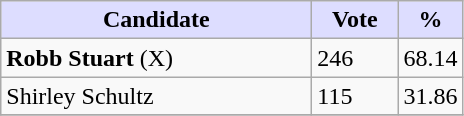<table class="wikitable">
<tr>
<th style="background:#ddf; width:200px;">Candidate</th>
<th style="background:#ddf; width:50px;">Vote</th>
<th style="background:#ddf; width:30px;">%</th>
</tr>
<tr>
<td><strong>Robb Stuart</strong> (X)</td>
<td>246</td>
<td>68.14</td>
</tr>
<tr>
<td>Shirley Schultz</td>
<td>115</td>
<td>31.86</td>
</tr>
<tr>
</tr>
</table>
